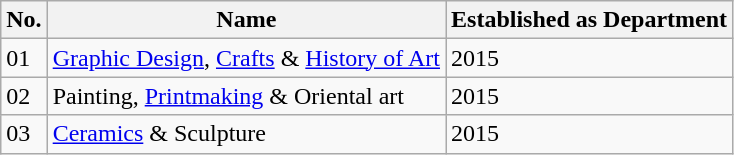<table class="wikitable">
<tr>
<th>No.</th>
<th>Name</th>
<th>Established as Department</th>
</tr>
<tr>
<td>01</td>
<td><a href='#'>Graphic Design</a>, <a href='#'>Crafts</a> & <a href='#'>History of Art</a></td>
<td>2015</td>
</tr>
<tr>
<td>02</td>
<td>Painting, <a href='#'>Printmaking</a> & Oriental art</td>
<td>2015</td>
</tr>
<tr>
<td>03</td>
<td><a href='#'>Ceramics</a> & Sculpture</td>
<td>2015</td>
</tr>
</table>
